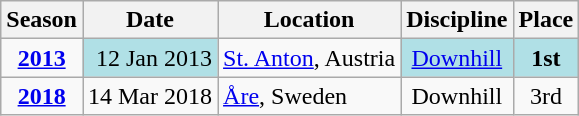<table class="wikitable">
<tr>
<th>Season</th>
<th>Date</th>
<th>Location</th>
<th>Discipline</th>
<th>Place</th>
</tr>
<tr>
<td align=center><strong><a href='#'>2013</a></strong></td>
<td bgcolor="#BOEOE6" align=right>12 Jan 2013</td>
<td> <a href='#'>St. Anton</a>, Austria</td>
<td bgcolor="#BOEOE6" align=center><a href='#'>Downhill</a></td>
<td bgcolor="#BOEOE6" align=center><strong>1st</strong></td>
</tr>
<tr>
<td align=center><strong><a href='#'>2018</a></strong></td>
<td>14 Mar 2018</td>
<td> <a href='#'>Åre</a>, Sweden</td>
<td align=center>Downhill</td>
<td align=center>3rd</td>
</tr>
</table>
